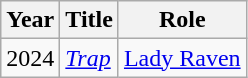<table class="wikitable sortable">
<tr>
<th>Year</th>
<th>Title</th>
<th>Role</th>
</tr>
<tr>
<td>2024</td>
<td><em><a href='#'>Trap</a></em></td>
<td><a href='#'>Lady Raven</a></td>
</tr>
</table>
